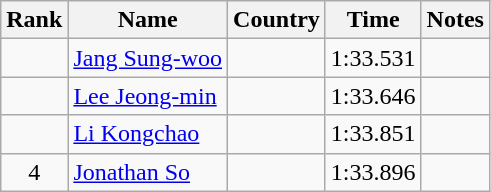<table class="wikitable sortable" style="text-align:center">
<tr>
<th>Rank</th>
<th>Name</th>
<th>Country</th>
<th>Time</th>
<th>Notes</th>
</tr>
<tr>
<td></td>
<td align=left><a href='#'>Jang Sung-woo</a></td>
<td align=left></td>
<td>1:33.531</td>
<td></td>
</tr>
<tr>
<td></td>
<td align=left><a href='#'>Lee Jeong-min</a></td>
<td align=left></td>
<td>1:33.646</td>
<td></td>
</tr>
<tr>
<td></td>
<td align=left><a href='#'>Li Kongchao</a></td>
<td align=left></td>
<td>1:33.851</td>
<td></td>
</tr>
<tr>
<td>4</td>
<td align=left><a href='#'>Jonathan So</a></td>
<td align=left></td>
<td>1:33.896</td>
<td></td>
</tr>
</table>
